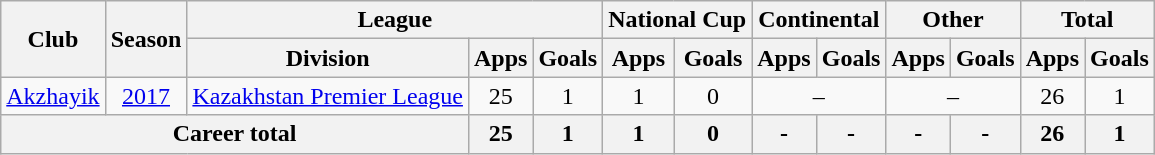<table class="wikitable" style="text-align: center;">
<tr>
<th rowspan="2">Club</th>
<th rowspan="2">Season</th>
<th colspan="3">League</th>
<th colspan="2">National Cup</th>
<th colspan="2">Continental</th>
<th colspan="2">Other</th>
<th colspan="2">Total</th>
</tr>
<tr>
<th>Division</th>
<th>Apps</th>
<th>Goals</th>
<th>Apps</th>
<th>Goals</th>
<th>Apps</th>
<th>Goals</th>
<th>Apps</th>
<th>Goals</th>
<th>Apps</th>
<th>Goals</th>
</tr>
<tr>
<td valign="center"><a href='#'>Akzhayik</a></td>
<td><a href='#'>2017</a></td>
<td><a href='#'>Kazakhstan Premier League</a></td>
<td>25</td>
<td>1</td>
<td>1</td>
<td>0</td>
<td colspan="2">–</td>
<td colspan="2">–</td>
<td>26</td>
<td>1</td>
</tr>
<tr>
<th colspan="3">Career total</th>
<th>25</th>
<th>1</th>
<th>1</th>
<th>0</th>
<th>-</th>
<th>-</th>
<th>-</th>
<th>-</th>
<th>26</th>
<th>1</th>
</tr>
</table>
